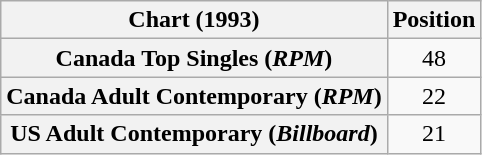<table class="wikitable sortable plainrowheaders" style="text-align:center">
<tr>
<th>Chart (1993)</th>
<th>Position</th>
</tr>
<tr>
<th scope="row">Canada Top Singles (<em>RPM</em>)</th>
<td>48</td>
</tr>
<tr>
<th scope="row">Canada Adult Contemporary (<em>RPM</em>)</th>
<td>22</td>
</tr>
<tr>
<th scope="row">US Adult Contemporary (<em>Billboard</em>)</th>
<td>21</td>
</tr>
</table>
